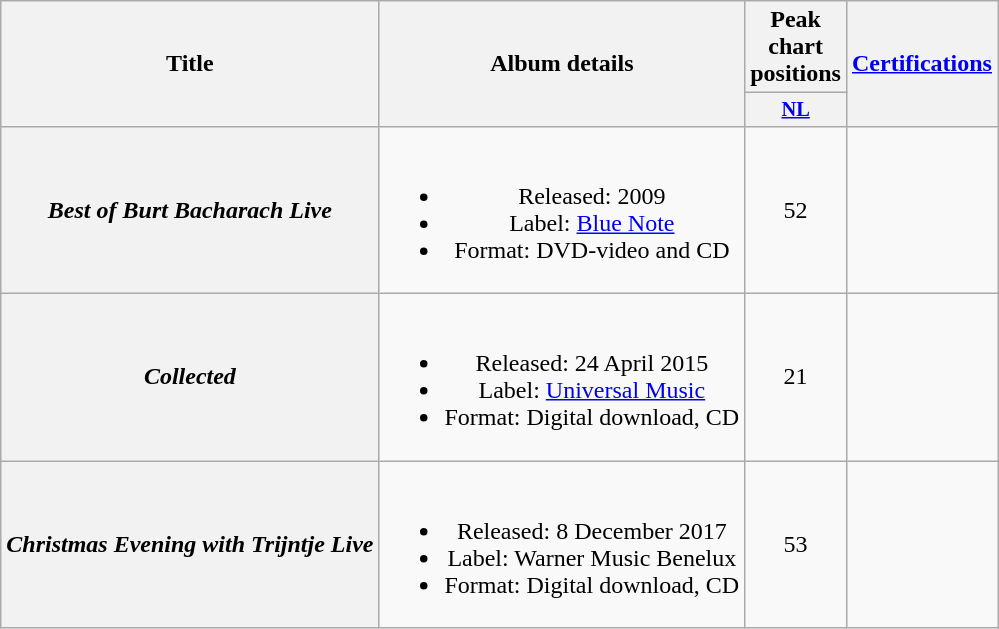<table class="wikitable plainrowheaders" style="text-align:center;" border="1">
<tr>
<th scope="col" rowspan="2">Title</th>
<th scope="col" rowspan="2">Album details</th>
<th scope="col" colspan="1">Peak chart positions</th>
<th scope="col" rowspan="2"><a href='#'>Certifications</a></th>
</tr>
<tr>
<th scope="col" style="width:3em;font-size:85%;"><a href='#'>NL</a><br></th>
</tr>
<tr>
<th scope="row"><em>Best of Burt Bacharach Live </em></th>
<td><br><ul><li>Released: 2009</li><li>Label: <a href='#'>Blue Note</a></li><li>Format: DVD-video and CD</li></ul></td>
<td>52</td>
<td></td>
</tr>
<tr>
<th scope="row"><em>Collected</em></th>
<td><br><ul><li>Released: 24 April 2015</li><li>Label: <a href='#'>Universal Music</a></li><li>Format: Digital download, CD</li></ul></td>
<td>21</td>
<td></td>
</tr>
<tr>
<th scope="row"><em>Christmas Evening with Trijntje Live</em></th>
<td><br><ul><li>Released: 8 December 2017</li><li>Label: Warner Music Benelux</li><li>Format: Digital download, CD</li></ul></td>
<td>53</td>
<td></td>
</tr>
</table>
